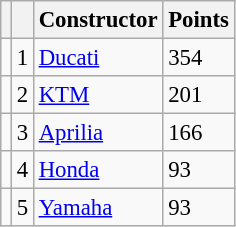<table class="wikitable" style="font-size: 95%;">
<tr>
<th></th>
<th></th>
<th>Constructor</th>
<th>Points</th>
</tr>
<tr>
<td></td>
<td align=center>1</td>
<td> <a href='#'>Ducati</a></td>
<td align=left>354</td>
</tr>
<tr>
<td></td>
<td align=center>2</td>
<td> <a href='#'>KTM</a></td>
<td align=left>201</td>
</tr>
<tr>
<td></td>
<td align=center>3</td>
<td> <a href='#'>Aprilia</a></td>
<td align=left>166</td>
</tr>
<tr>
<td></td>
<td align=center>4</td>
<td> <a href='#'>Honda</a></td>
<td align=left>93</td>
</tr>
<tr>
<td></td>
<td align=center>5</td>
<td> <a href='#'>Yamaha</a></td>
<td align=left>93</td>
</tr>
</table>
